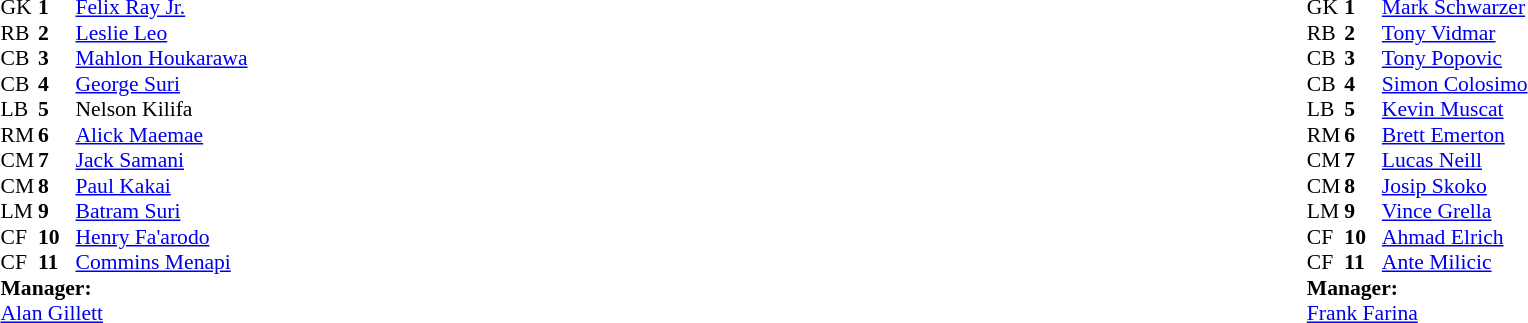<table width="100%">
<tr>
<td valign="top" width="50%"><br><table style="font-size: 90%" cellspacing="0" cellpadding="0">
<tr>
<th width="25"></th>
<th width="25"></th>
</tr>
<tr>
<td>GK</td>
<td><strong>1</strong></td>
<td><a href='#'>Felix Ray Jr.</a></td>
</tr>
<tr>
<td>RB</td>
<td><strong>2</strong></td>
<td><a href='#'>Leslie Leo</a></td>
</tr>
<tr>
<td>CB</td>
<td><strong>3</strong></td>
<td><a href='#'>Mahlon Houkarawa</a></td>
</tr>
<tr>
<td>CB</td>
<td><strong>4</strong></td>
<td><a href='#'>George Suri</a></td>
</tr>
<tr>
<td>LB</td>
<td><strong>5</strong></td>
<td>Nelson Kilifa</td>
</tr>
<tr>
<td>RM</td>
<td><strong>6</strong></td>
<td><a href='#'>Alick Maemae</a></td>
</tr>
<tr>
<td>CM</td>
<td><strong>7</strong></td>
<td><a href='#'>Jack Samani</a></td>
</tr>
<tr>
<td>CM</td>
<td><strong>8</strong></td>
<td><a href='#'>Paul Kakai</a></td>
</tr>
<tr>
<td>LM</td>
<td><strong>9</strong></td>
<td><a href='#'>Batram Suri</a></td>
</tr>
<tr>
<td>CF</td>
<td><strong>10</strong></td>
<td><a href='#'>Henry Fa'arodo</a></td>
</tr>
<tr>
<td>CF</td>
<td><strong>11</strong></td>
<td><a href='#'>Commins Menapi</a></td>
</tr>
<tr>
<td colspan=4><strong>Manager:</strong></td>
</tr>
<tr>
<td colspan="4"> <a href='#'>Alan Gillett</a></td>
</tr>
</table>
</td>
<td valign="top" width="50%"><br><table style="font-size: 90%" cellspacing="0" cellpadding="0" align=center>
<tr>
<th width="25"></th>
<th width="25"></th>
</tr>
<tr>
<td>GK</td>
<td><strong>1</strong></td>
<td><a href='#'>Mark Schwarzer</a></td>
</tr>
<tr>
<td>RB</td>
<td><strong>2</strong></td>
<td><a href='#'>Tony Vidmar</a></td>
<td></td>
</tr>
<tr>
<td>CB</td>
<td><strong>3</strong></td>
<td><a href='#'>Tony Popovic</a></td>
</tr>
<tr>
<td>CB</td>
<td><strong>4</strong></td>
<td><a href='#'>Simon Colosimo</a></td>
</tr>
<tr>
<td>LB</td>
<td><strong>5</strong></td>
<td><a href='#'>Kevin Muscat</a></td>
</tr>
<tr>
<td>RM</td>
<td><strong>6</strong></td>
<td><a href='#'>Brett Emerton</a></td>
</tr>
<tr>
<td>CM</td>
<td><strong>7</strong></td>
<td><a href='#'>Lucas Neill</a></td>
</tr>
<tr>
<td>CM</td>
<td><strong>8</strong></td>
<td><a href='#'>Josip Skoko</a></td>
</tr>
<tr>
<td>LM</td>
<td><strong>9</strong></td>
<td><a href='#'>Vince Grella</a></td>
<td></td>
</tr>
<tr>
<td>CF</td>
<td><strong>10</strong></td>
<td><a href='#'>Ahmad Elrich</a></td>
</tr>
<tr>
<td>CF</td>
<td><strong>11</strong></td>
<td><a href='#'>Ante Milicic</a></td>
</tr>
<tr>
<td colspan=4><strong>Manager:</strong></td>
</tr>
<tr>
<td colspan="4"> <a href='#'>Frank Farina</a></td>
</tr>
</table>
</td>
</tr>
</table>
